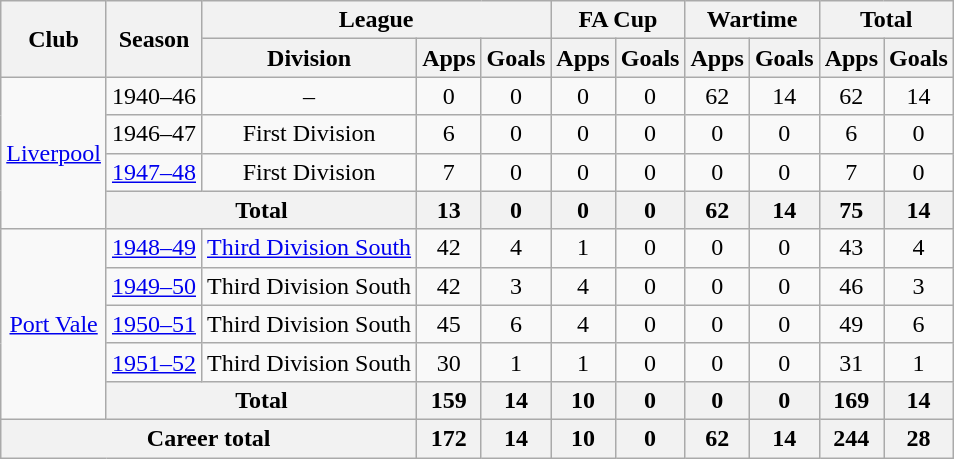<table class="wikitable" style="text-align: center;">
<tr>
<th rowspan="2">Club</th>
<th rowspan="2">Season</th>
<th colspan="3">League</th>
<th colspan="2">FA Cup</th>
<th colspan="2">Wartime</th>
<th colspan="2">Total</th>
</tr>
<tr>
<th>Division</th>
<th>Apps</th>
<th>Goals</th>
<th>Apps</th>
<th>Goals</th>
<th>Apps</th>
<th>Goals</th>
<th>Apps</th>
<th>Goals</th>
</tr>
<tr>
<td rowspan="4"><a href='#'>Liverpool</a></td>
<td>1940–46</td>
<td>–</td>
<td>0</td>
<td>0</td>
<td>0</td>
<td>0</td>
<td>62</td>
<td>14</td>
<td>62</td>
<td>14</td>
</tr>
<tr>
<td>1946–47</td>
<td>First Division</td>
<td>6</td>
<td>0</td>
<td>0</td>
<td>0</td>
<td>0</td>
<td>0</td>
<td>6</td>
<td>0</td>
</tr>
<tr>
<td><a href='#'>1947–48</a></td>
<td>First Division</td>
<td>7</td>
<td>0</td>
<td>0</td>
<td>0</td>
<td>0</td>
<td>0</td>
<td>7</td>
<td>0</td>
</tr>
<tr>
<th colspan="2">Total</th>
<th>13</th>
<th>0</th>
<th>0</th>
<th>0</th>
<th>62</th>
<th>14</th>
<th>75</th>
<th>14</th>
</tr>
<tr>
<td rowspan="5"><a href='#'>Port Vale</a></td>
<td><a href='#'>1948–49</a></td>
<td><a href='#'>Third Division South</a></td>
<td>42</td>
<td>4</td>
<td>1</td>
<td>0</td>
<td>0</td>
<td>0</td>
<td>43</td>
<td>4</td>
</tr>
<tr>
<td><a href='#'>1949–50</a></td>
<td>Third Division South</td>
<td>42</td>
<td>3</td>
<td>4</td>
<td>0</td>
<td>0</td>
<td>0</td>
<td>46</td>
<td>3</td>
</tr>
<tr>
<td><a href='#'>1950–51</a></td>
<td>Third Division South</td>
<td>45</td>
<td>6</td>
<td>4</td>
<td>0</td>
<td>0</td>
<td>0</td>
<td>49</td>
<td>6</td>
</tr>
<tr>
<td><a href='#'>1951–52</a></td>
<td>Third Division South</td>
<td>30</td>
<td>1</td>
<td>1</td>
<td>0</td>
<td>0</td>
<td>0</td>
<td>31</td>
<td>1</td>
</tr>
<tr>
<th colspan="2">Total</th>
<th>159</th>
<th>14</th>
<th>10</th>
<th>0</th>
<th>0</th>
<th>0</th>
<th>169</th>
<th>14</th>
</tr>
<tr>
<th colspan="3">Career total</th>
<th>172</th>
<th>14</th>
<th>10</th>
<th>0</th>
<th>62</th>
<th>14</th>
<th>244</th>
<th>28</th>
</tr>
</table>
